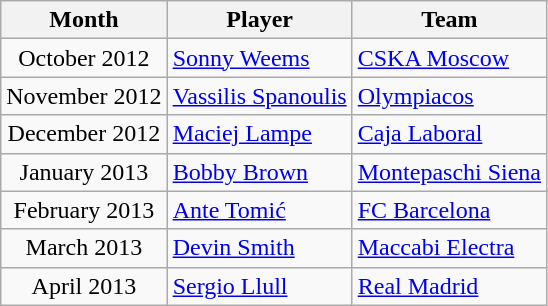<table class="wikitable" style="text-align: center">
<tr>
<th style="text-align:center;">Month</th>
<th style="text-align:center;">Player</th>
<th style="text-align:center;">Team</th>
</tr>
<tr>
<td>October 2012</td>
<td align="left"> <a href='#'>Sonny Weems</a></td>
<td align="left"> <a href='#'>CSKA Moscow</a></td>
</tr>
<tr>
<td>November 2012</td>
<td align="left"> <a href='#'>Vassilis Spanoulis</a></td>
<td align="left"> <a href='#'>Olympiacos</a></td>
</tr>
<tr>
<td>December 2012</td>
<td align="left"> <a href='#'>Maciej Lampe</a></td>
<td align="left"> <a href='#'>Caja Laboral</a></td>
</tr>
<tr>
<td>January 2013</td>
<td align="left"> <a href='#'>Bobby Brown</a></td>
<td align="left"> <a href='#'>Montepaschi Siena</a></td>
</tr>
<tr>
<td>February 2013</td>
<td align="left"> <a href='#'>Ante Tomić</a></td>
<td align="left"> <a href='#'>FC Barcelona</a></td>
</tr>
<tr>
<td>March 2013</td>
<td align="left"> <a href='#'>Devin Smith</a></td>
<td align="left"> <a href='#'>Maccabi Electra</a></td>
</tr>
<tr>
<td>April 2013</td>
<td align="left"> <a href='#'>Sergio Llull</a></td>
<td align="left"> <a href='#'>Real Madrid</a></td>
</tr>
</table>
